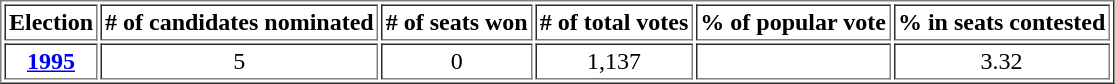<table border="1" cellpadding="2">
<tr>
<th>Election</th>
<th># of candidates nominated</th>
<th># of seats won</th>
<th># of total votes</th>
<th>% of popular vote</th>
<th>% in seats contested</th>
</tr>
<tr align="center">
<th><a href='#'>1995</a></th>
<td>5</td>
<td>0</td>
<td>1,137</td>
<td> </td>
<td>3.32</td>
</tr>
</table>
